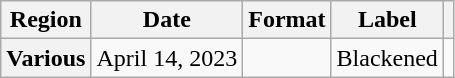<table class="wikitable plainrowheaders">
<tr>
<th scope="col">Region</th>
<th scope="col">Date</th>
<th scope="col">Format</th>
<th scope="col">Label</th>
<th scope="col"></th>
</tr>
<tr>
<th scope="row">Various</th>
<td>April 14, 2023</td>
<td></td>
<td>Blackened</td>
<td align="center"></td>
</tr>
</table>
